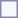<table style="border:1px solid #8888aa; background-color:#f7f8ff; padding:5px; font-size:95%; margin: 0px 12px 12px 0px;">
</table>
